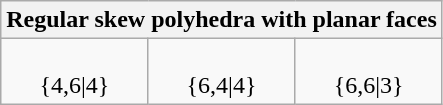<table class="wikitable">
<tr>
<th colspan=3>Regular skew polyhedra with planar faces</th>
</tr>
<tr>
<td align=center><br>{4,6|4}</td>
<td align=center><br>{6,4|4}</td>
<td align=center><br>{6,6|3}</td>
</tr>
</table>
